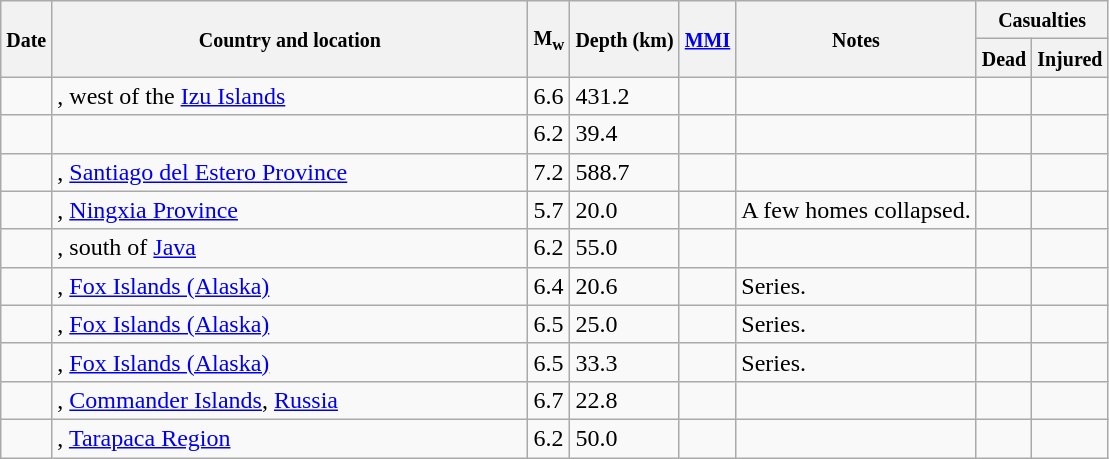<table class="wikitable sortable sort-under" style="border:1px black; margin-left:1em;">
<tr>
<th rowspan="2"><small>Date</small></th>
<th rowspan="2" style="width: 310px"><small>Country and location</small></th>
<th rowspan="2"><small>M<sub>w</sub></small></th>
<th rowspan="2"><small>Depth (km)</small></th>
<th rowspan="2"><small><a href='#'>MMI</a></small></th>
<th rowspan="2" class="unsortable"><small>Notes</small></th>
<th colspan="2"><small>Casualties</small></th>
</tr>
<tr>
<th><small>Dead</small></th>
<th><small>Injured</small></th>
</tr>
<tr>
<td></td>
<td>, west of the <a href='#'>Izu Islands</a></td>
<td>6.6</td>
<td>431.2</td>
<td></td>
<td></td>
<td></td>
<td></td>
</tr>
<tr>
<td></td>
<td></td>
<td>6.2</td>
<td>39.4</td>
<td></td>
<td></td>
<td></td>
<td></td>
</tr>
<tr>
<td></td>
<td>, <a href='#'>Santiago del Estero Province</a></td>
<td>7.2</td>
<td>588.7</td>
<td></td>
<td></td>
<td></td>
<td></td>
</tr>
<tr>
<td></td>
<td>, <a href='#'>Ningxia Province</a></td>
<td>5.7</td>
<td>20.0</td>
<td></td>
<td>A few homes collapsed.</td>
<td></td>
<td></td>
</tr>
<tr>
<td></td>
<td>, south of <a href='#'>Java</a></td>
<td>6.2</td>
<td>55.0</td>
<td></td>
<td></td>
<td></td>
<td></td>
</tr>
<tr>
<td></td>
<td>, <a href='#'>Fox Islands (Alaska)</a></td>
<td>6.4</td>
<td>20.6</td>
<td></td>
<td>Series.</td>
<td></td>
<td></td>
</tr>
<tr>
<td></td>
<td>, <a href='#'>Fox Islands (Alaska)</a></td>
<td>6.5</td>
<td>25.0</td>
<td></td>
<td>Series.</td>
<td></td>
<td></td>
</tr>
<tr>
<td></td>
<td>, <a href='#'>Fox Islands (Alaska)</a></td>
<td>6.5</td>
<td>33.3</td>
<td></td>
<td>Series.</td>
<td></td>
<td></td>
</tr>
<tr>
<td></td>
<td>, <a href='#'>Commander Islands</a>, <a href='#'>Russia</a></td>
<td>6.7</td>
<td>22.8</td>
<td></td>
<td></td>
<td></td>
<td></td>
</tr>
<tr>
<td></td>
<td>, <a href='#'>Tarapaca Region</a></td>
<td>6.2</td>
<td>50.0</td>
<td></td>
<td></td>
<td></td>
<td></td>
</tr>
</table>
